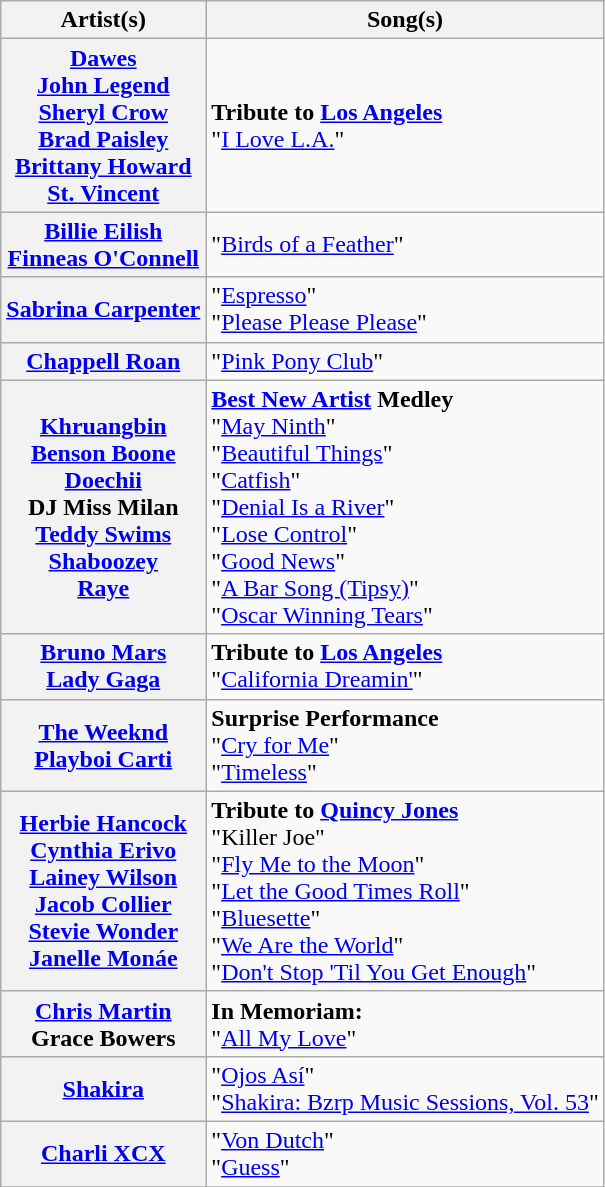<table class="wikitable plainrowheaders">
<tr>
<th scope="col">Artist(s)</th>
<th scope="col">Song(s)</th>
</tr>
<tr>
<th scope="row"><a href='#'>Dawes</a><br><a href='#'>John Legend</a><br><a href='#'>Sheryl Crow</a><br><a href='#'>Brad Paisley</a><br><a href='#'>Brittany Howard</a><br><a href='#'>St. Vincent</a></th>
<td><strong>Tribute to <a href='#'>Los Angeles</a></strong><br> "<a href='#'>I Love L.A.</a>"</td>
</tr>
<tr>
<th scope="row"><a href='#'>Billie Eilish</a><br><a href='#'>Finneas O'Connell</a></th>
<td>"<a href='#'>Birds of a Feather</a>"</td>
</tr>
<tr>
<th scope="row"><a href='#'>Sabrina Carpenter</a></th>
<td>"<a href='#'>Espresso</a>"<br>"<a href='#'>Please Please Please</a>"</td>
</tr>
<tr>
<th scope="row"><a href='#'>Chappell Roan</a></th>
<td>"<a href='#'>Pink Pony Club</a>"</td>
</tr>
<tr>
<th scope="row"><a href='#'>Khruangbin</a><br><a href='#'>Benson Boone</a><br><a href='#'>Doechii</a><br>DJ Miss Milan<br><a href='#'>Teddy Swims</a><br><a href='#'>Shaboozey</a><br><a href='#'>Raye</a></th>
<td><strong><a href='#'>Best New Artist</a> Medley</strong><br>"<a href='#'>May Ninth</a>"<br>"<a href='#'>Beautiful Things</a>"<br>"<a href='#'>Catfish</a>"<br>"<a href='#'>Denial Is a River</a>"<br>"<a href='#'>Lose Control</a>"<br>"<a href='#'>Good News</a>"<br>"<a href='#'>A Bar Song (Tipsy)</a>"<br>"<a href='#'>Oscar Winning Tears</a>"</td>
</tr>
<tr>
<th scope="row"><a href='#'>Bruno Mars</a><br><a href='#'>Lady Gaga</a></th>
<td><strong>Tribute to <a href='#'>Los Angeles</a></strong><br> "<a href='#'>California Dreamin'</a>"</td>
</tr>
<tr>
<th scope="row"><a href='#'>The Weeknd</a><br><a href='#'>Playboi Carti</a></th>
<td><strong>Surprise Performance</strong><br>"<a href='#'>Cry for Me</a>"<br>"<a href='#'>Timeless</a>"</td>
</tr>
<tr>
<th scope="row"><a href='#'>Herbie Hancock</a><br><a href='#'>Cynthia Erivo</a><br><a href='#'>Lainey Wilson</a><br><a href='#'>Jacob Collier</a><br><a href='#'>Stevie Wonder</a><br><a href='#'>Janelle Monáe</a></th>
<td><strong>Tribute to <a href='#'>Quincy Jones</a></strong><br>"Killer Joe"<br>"<a href='#'>Fly Me to the Moon</a>"<br>"<a href='#'>Let the Good Times Roll</a>"<br>"<a href='#'>Bluesette</a>"<br>"<a href='#'>We Are the World</a>"<br>"<a href='#'>Don't Stop 'Til You Get Enough</a>"</td>
</tr>
<tr>
<th scope="row"><a href='#'>Chris Martin</a><br>Grace Bowers</th>
<td><strong>In Memoriam:</strong><br>"<a href='#'>All My Love</a>"</td>
</tr>
<tr>
<th scope="row"><a href='#'>Shakira</a></th>
<td>"<a href='#'>Ojos Así</a>"<br>"<a href='#'>Shakira: Bzrp Music Sessions, Vol. 53</a>"</td>
</tr>
<tr>
<th scope="row"><a href='#'>Charli XCX</a></th>
<td>"<a href='#'>Von Dutch</a>"<br>"<a href='#'>Guess</a>"</td>
</tr>
<tr>
</tr>
</table>
